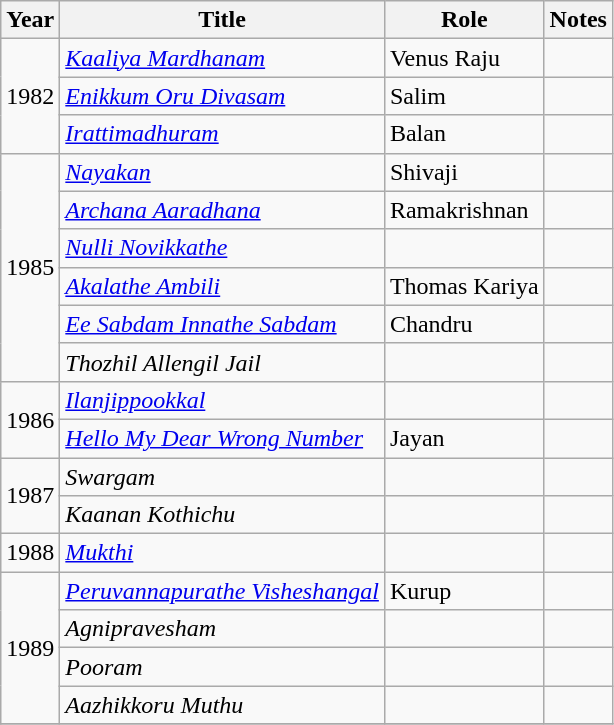<table class="wikitable sortable">
<tr>
<th>Year</th>
<th>Title</th>
<th>Role</th>
<th class="unsortable">Notes</th>
</tr>
<tr>
<td rowspan=3>1982</td>
<td><em><a href='#'>Kaaliya Mardhanam</a></em></td>
<td>Venus Raju</td>
<td></td>
</tr>
<tr>
<td><em><a href='#'>Enikkum Oru Divasam</a></em></td>
<td>Salim</td>
<td></td>
</tr>
<tr>
<td><em><a href='#'>Irattimadhuram</a></em></td>
<td>Balan</td>
<td></td>
</tr>
<tr>
<td rowspan=6>1985</td>
<td><em><a href='#'>Nayakan</a></em></td>
<td>Shivaji</td>
<td></td>
</tr>
<tr>
<td><em><a href='#'>Archana Aaradhana</a></em></td>
<td>Ramakrishnan</td>
<td></td>
</tr>
<tr>
<td><em><a href='#'>Nulli Novikkathe</a></em></td>
<td></td>
<td></td>
</tr>
<tr>
<td><em><a href='#'>Akalathe Ambili</a></em></td>
<td>Thomas Kariya</td>
<td></td>
</tr>
<tr>
<td><em><a href='#'>Ee Sabdam Innathe Sabdam</a></em></td>
<td>Chandru</td>
<td></td>
</tr>
<tr>
<td><em>Thozhil Allengil Jail</em></td>
<td></td>
<td></td>
</tr>
<tr>
<td rowspan=2>1986</td>
<td><em><a href='#'>Ilanjippookkal</a></em></td>
<td></td>
<td></td>
</tr>
<tr>
<td><em><a href='#'>Hello My Dear Wrong Number</a></em></td>
<td>Jayan</td>
<td></td>
</tr>
<tr>
<td rowspan=2>1987</td>
<td><em>Swargam</em></td>
<td></td>
<td></td>
</tr>
<tr>
<td><em>Kaanan Kothichu</em></td>
<td></td>
<td></td>
</tr>
<tr>
<td>1988</td>
<td><em><a href='#'>Mukthi</a></em></td>
<td></td>
<td></td>
</tr>
<tr>
<td rowspan=4>1989</td>
<td><em><a href='#'>Peruvannapurathe Visheshangal</a></em></td>
<td>Kurup</td>
<td></td>
</tr>
<tr>
<td><em>Agnipravesham</em></td>
<td></td>
<td></td>
</tr>
<tr>
<td><em>Pooram</em></td>
<td></td>
<td></td>
</tr>
<tr>
<td><em>Aazhikkoru Muthu</em></td>
<td></td>
<td></td>
</tr>
<tr>
</tr>
</table>
